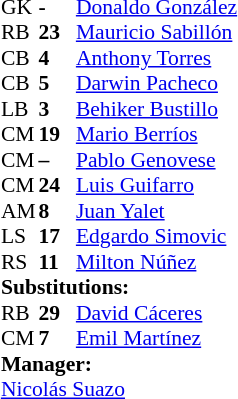<table style="font-size: 90%" cellspacing="0" cellpadding="0" align="center">
<tr>
<td colspan=4></td>
</tr>
<tr>
<th width="25"></th>
<th width="25"></th>
</tr>
<tr>
<td>GK</td>
<td><strong>-</strong></td>
<td> <a href='#'>Donaldo González</a></td>
</tr>
<tr>
<td>RB</td>
<td><strong>23</strong></td>
<td> <a href='#'>Mauricio Sabillón</a></td>
<td></td>
<td></td>
</tr>
<tr>
<td>CB</td>
<td><strong>4</strong></td>
<td> <a href='#'>Anthony Torres</a></td>
</tr>
<tr>
<td>CB</td>
<td><strong>5</strong></td>
<td> <a href='#'>Darwin Pacheco</a></td>
</tr>
<tr>
<td>LB</td>
<td><strong>3</strong></td>
<td> <a href='#'>Behiker Bustillo</a></td>
</tr>
<tr>
<td>CM</td>
<td><strong>19</strong></td>
<td> <a href='#'>Mario Berríos</a></td>
</tr>
<tr>
<td>CM</td>
<td><strong>–</strong></td>
<td> <a href='#'>Pablo Genovese</a></td>
</tr>
<tr>
<td>CM</td>
<td><strong>24</strong></td>
<td> <a href='#'>Luis Guifarro</a></td>
</tr>
<tr>
<td>AM</td>
<td><strong>8</strong></td>
<td> <a href='#'>Juan Yalet</a></td>
<td></td>
<td></td>
</tr>
<tr>
<td>LS</td>
<td><strong>17</strong></td>
<td> <a href='#'>Edgardo Simovic</a></td>
</tr>
<tr>
<td>RS</td>
<td><strong>11</strong></td>
<td> <a href='#'>Milton Núñez</a></td>
</tr>
<tr>
<td colspan=3><strong>Substitutions:</strong></td>
</tr>
<tr>
<td>RB</td>
<td><strong>29</strong></td>
<td> <a href='#'>David Cáceres</a></td>
<td></td>
<td></td>
</tr>
<tr>
<td>CM</td>
<td><strong>7</strong></td>
<td> <a href='#'>Emil Martínez</a></td>
<td></td>
<td></td>
</tr>
<tr>
<td colspan=3><strong>Manager:</strong></td>
</tr>
<tr>
<td colspan=3> <a href='#'>Nicolás Suazo</a></td>
</tr>
</table>
